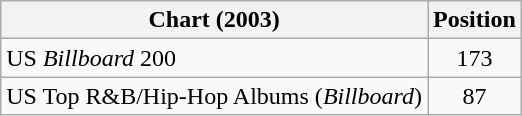<table class="wikitable">
<tr>
<th>Chart (2003)</th>
<th>Position</th>
</tr>
<tr>
<td>US <em>Billboard</em> 200</td>
<td style="text-align:center;">173</td>
</tr>
<tr>
<td>US Top R&B/Hip-Hop Albums (<em>Billboard</em>)</td>
<td style="text-align:center;">87</td>
</tr>
</table>
